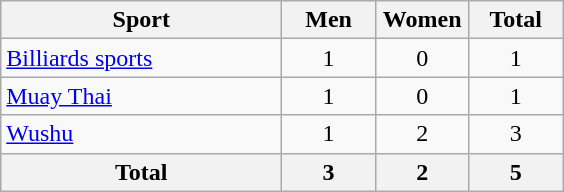<table class="wikitable sortable" style="text-align:center;">
<tr>
<th width=180>Sport</th>
<th width=55>Men</th>
<th width=55>Women</th>
<th width=55>Total</th>
</tr>
<tr>
<td align=left><a href='#'>Billiards sports</a></td>
<td>1</td>
<td>0</td>
<td>1</td>
</tr>
<tr>
<td align=left><a href='#'>Muay Thai</a></td>
<td>1</td>
<td>0</td>
<td>1</td>
</tr>
<tr>
<td align=left><a href='#'>Wushu</a></td>
<td>1</td>
<td>2</td>
<td>3</td>
</tr>
<tr>
<th>Total</th>
<th>3</th>
<th>2</th>
<th>5</th>
</tr>
</table>
